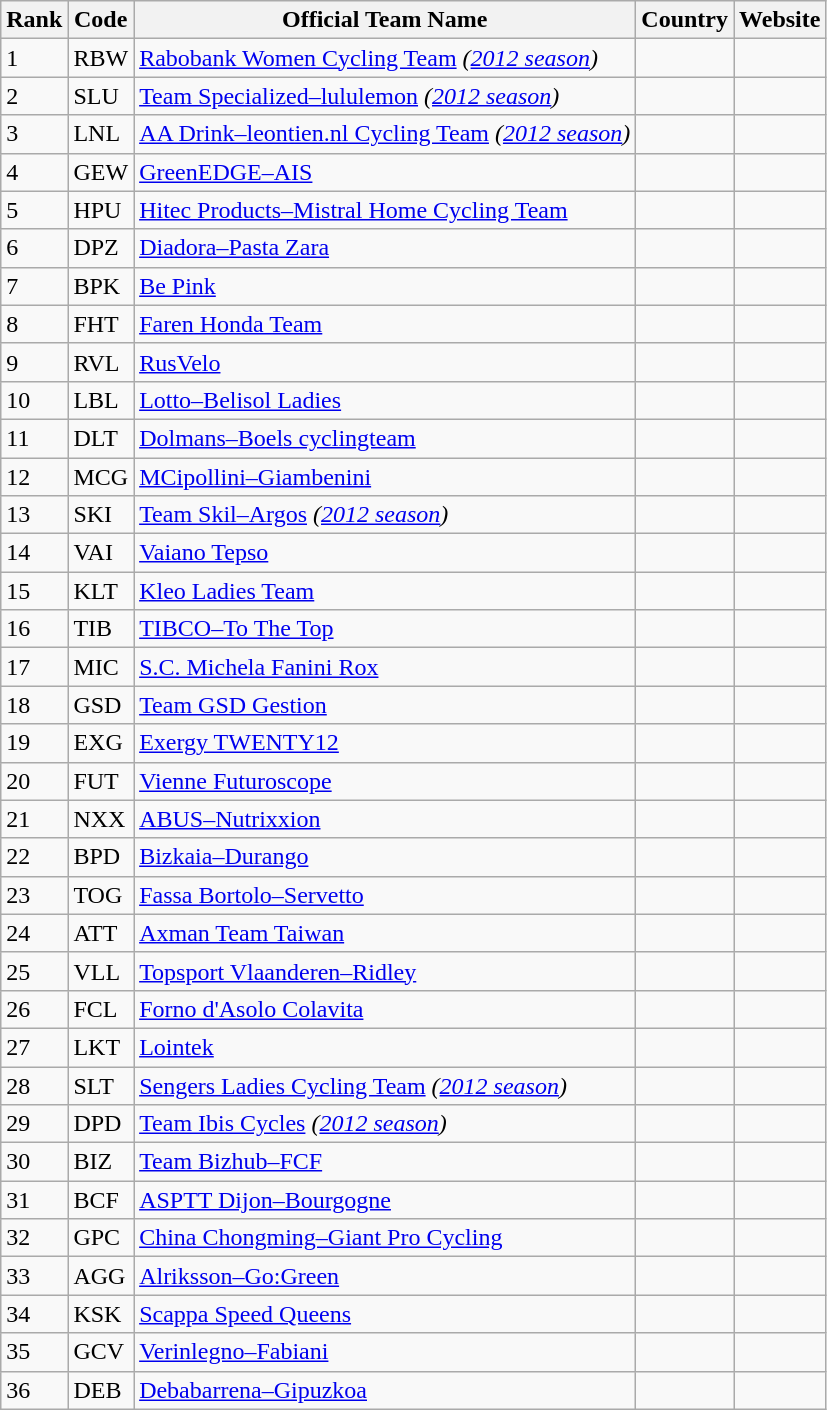<table class="wikitable sortable">
<tr>
<th>Rank</th>
<th>Code</th>
<th>Official Team Name</th>
<th>Country</th>
<th class="unsortable">Website</th>
</tr>
<tr>
<td>1</td>
<td>RBW</td>
<td><a href='#'>Rabobank Women Cycling Team</a> <em>(<a href='#'>2012 season</a>)</em></td>
<td></td>
<td></td>
</tr>
<tr>
<td>2</td>
<td>SLU</td>
<td><a href='#'>Team Specialized–lululemon</a> <em>(<a href='#'>2012 season</a>)</em></td>
<td></td>
<td></td>
</tr>
<tr>
<td>3</td>
<td>LNL</td>
<td><a href='#'>AA Drink–leontien.nl Cycling Team</a> <em>(<a href='#'>2012 season</a>)</em></td>
<td></td>
<td></td>
</tr>
<tr>
<td>4</td>
<td>GEW</td>
<td><a href='#'>GreenEDGE–AIS</a></td>
<td></td>
<td></td>
</tr>
<tr>
<td>5</td>
<td>HPU</td>
<td><a href='#'>Hitec Products–Mistral Home Cycling Team</a></td>
<td></td>
<td></td>
</tr>
<tr>
<td>6</td>
<td>DPZ</td>
<td><a href='#'>Diadora–Pasta Zara</a></td>
<td></td>
<td></td>
</tr>
<tr>
<td>7</td>
<td>BPK</td>
<td><a href='#'>Be Pink</a></td>
<td></td>
<td></td>
</tr>
<tr>
<td>8</td>
<td>FHT</td>
<td><a href='#'>Faren Honda Team</a></td>
<td></td>
<td></td>
</tr>
<tr>
<td>9</td>
<td>RVL</td>
<td><a href='#'>RusVelo</a></td>
<td></td>
<td></td>
</tr>
<tr>
<td>10</td>
<td>LBL</td>
<td><a href='#'>Lotto–Belisol Ladies</a></td>
<td></td>
<td></td>
</tr>
<tr>
<td>11</td>
<td>DLT</td>
<td><a href='#'>Dolmans–Boels cyclingteam</a></td>
<td></td>
<td></td>
</tr>
<tr>
<td>12</td>
<td>MCG</td>
<td><a href='#'>MCipollini–Giambenini</a></td>
<td></td>
<td></td>
</tr>
<tr>
<td>13</td>
<td>SKI</td>
<td><a href='#'>Team Skil–Argos</a> <em>(<a href='#'>2012 season</a>)</em></td>
<td></td>
<td></td>
</tr>
<tr>
<td>14</td>
<td>VAI</td>
<td><a href='#'>Vaiano Tepso</a></td>
<td></td>
<td></td>
</tr>
<tr>
<td>15</td>
<td>KLT</td>
<td><a href='#'>Kleo Ladies Team</a></td>
<td></td>
<td></td>
</tr>
<tr>
<td>16</td>
<td>TIB</td>
<td><a href='#'>TIBCO–To The Top</a></td>
<td></td>
<td></td>
</tr>
<tr>
<td>17</td>
<td>MIC</td>
<td><a href='#'>S.C. Michela Fanini Rox</a></td>
<td></td>
<td></td>
</tr>
<tr>
<td>18</td>
<td>GSD</td>
<td><a href='#'>Team GSD Gestion</a></td>
<td></td>
<td></td>
</tr>
<tr>
<td>19</td>
<td>EXG</td>
<td><a href='#'>Exergy TWENTY12</a></td>
<td></td>
<td></td>
</tr>
<tr>
<td>20</td>
<td>FUT</td>
<td><a href='#'>Vienne Futuroscope</a></td>
<td></td>
<td></td>
</tr>
<tr>
<td>21</td>
<td>NXX</td>
<td><a href='#'>ABUS–Nutrixxion</a></td>
<td></td>
<td></td>
</tr>
<tr>
<td>22</td>
<td>BPD</td>
<td><a href='#'>Bizkaia–Durango</a></td>
<td></td>
<td></td>
</tr>
<tr>
<td>23</td>
<td>TOG</td>
<td><a href='#'>Fassa Bortolo–Servetto</a></td>
<td></td>
<td></td>
</tr>
<tr>
<td>24</td>
<td>ATT</td>
<td><a href='#'>Axman Team Taiwan</a></td>
<td></td>
<td></td>
</tr>
<tr>
<td>25</td>
<td>VLL</td>
<td><a href='#'>Topsport Vlaanderen–Ridley</a></td>
<td></td>
<td></td>
</tr>
<tr>
<td>26</td>
<td>FCL</td>
<td><a href='#'>Forno d'Asolo Colavita</a></td>
<td></td>
<td></td>
</tr>
<tr>
<td>27</td>
<td>LKT</td>
<td><a href='#'>Lointek</a></td>
<td></td>
<td></td>
</tr>
<tr>
<td>28</td>
<td>SLT</td>
<td><a href='#'>Sengers Ladies Cycling Team</a> <em>(<a href='#'>2012 season</a>)</em></td>
<td></td>
<td></td>
</tr>
<tr>
<td>29</td>
<td>DPD</td>
<td><a href='#'>Team Ibis Cycles</a> <em>(<a href='#'>2012 season</a>)</em></td>
<td></td>
<td></td>
</tr>
<tr>
<td>30</td>
<td>BIZ</td>
<td><a href='#'>Team Bizhub–FCF</a></td>
<td></td>
<td></td>
</tr>
<tr>
<td>31</td>
<td>BCF</td>
<td><a href='#'>ASPTT Dijon–Bourgogne</a></td>
<td></td>
<td></td>
</tr>
<tr>
<td>32</td>
<td>GPC</td>
<td><a href='#'>China Chongming–Giant Pro Cycling</a></td>
<td></td>
<td></td>
</tr>
<tr>
<td>33</td>
<td>AGG</td>
<td><a href='#'>Alriksson–Go:Green</a></td>
<td></td>
<td></td>
</tr>
<tr>
<td>34</td>
<td>KSK</td>
<td><a href='#'>Scappa Speed Queens</a></td>
<td></td>
<td></td>
</tr>
<tr>
<td>35</td>
<td>GCV</td>
<td><a href='#'>Verinlegno–Fabiani</a></td>
<td></td>
<td></td>
</tr>
<tr>
<td>36</td>
<td>DEB</td>
<td><a href='#'>Debabarrena–Gipuzkoa</a></td>
<td></td>
<td></td>
</tr>
</table>
